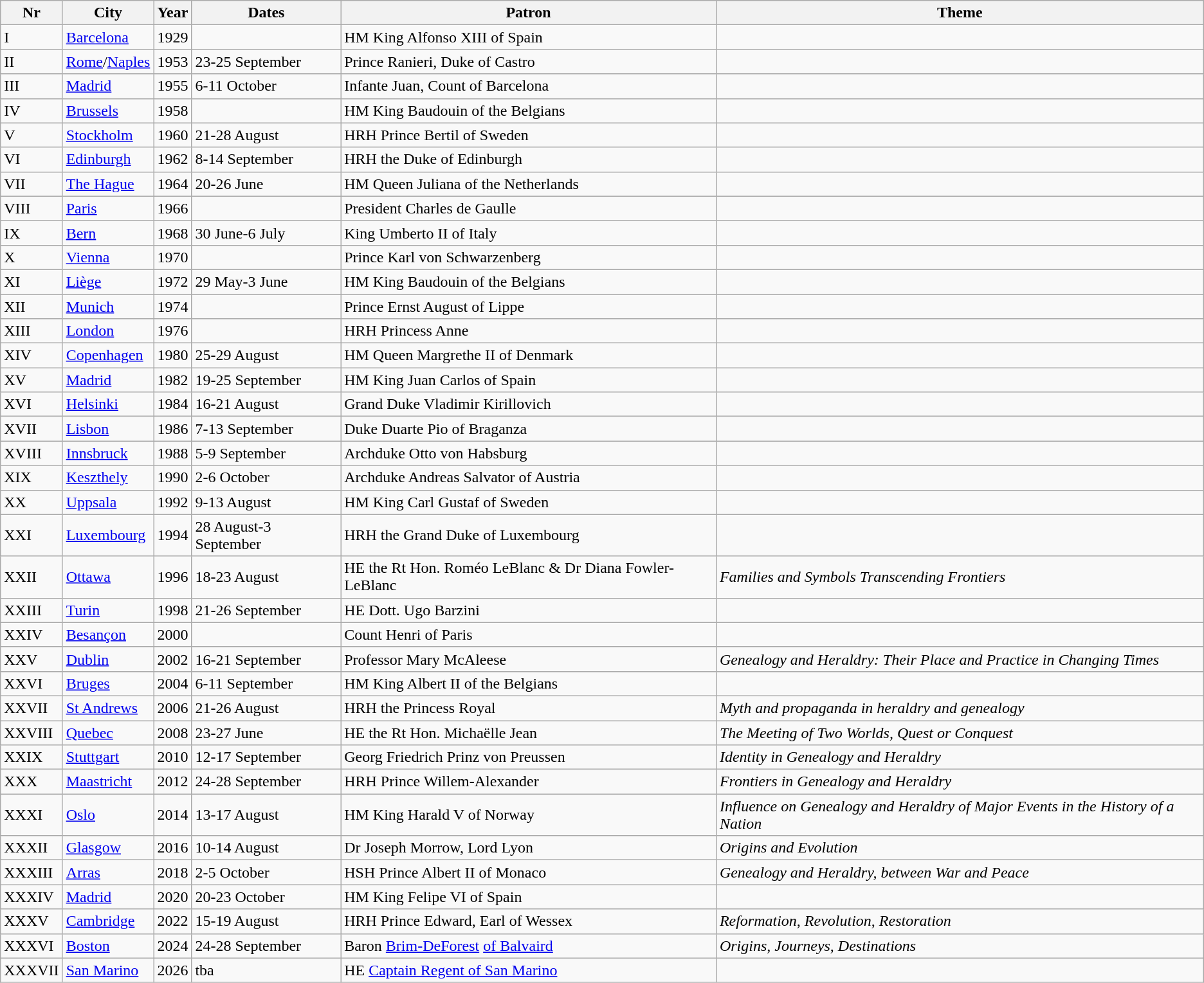<table class="wikitable">
<tr>
<th>Nr</th>
<th>City</th>
<th>Year</th>
<th>Dates</th>
<th>Patron</th>
<th>Theme</th>
</tr>
<tr>
<td>I</td>
<td><a href='#'>Barcelona</a></td>
<td>1929</td>
<td></td>
<td>HM King Alfonso XIII of Spain</td>
<td></td>
</tr>
<tr>
<td>II</td>
<td><a href='#'>Rome</a>/<a href='#'>Naples</a></td>
<td>1953</td>
<td>23-25 September</td>
<td>Prince Ranieri, Duke of Castro</td>
<td></td>
</tr>
<tr>
<td>III</td>
<td><a href='#'>Madrid</a></td>
<td>1955</td>
<td>6-11 October</td>
<td>Infante Juan, Count of Barcelona</td>
</tr>
<tr>
<td>IV</td>
<td><a href='#'>Brussels</a></td>
<td>1958</td>
<td></td>
<td>HM King Baudouin of the Belgians</td>
<td></td>
</tr>
<tr>
<td>V</td>
<td><a href='#'>Stockholm</a></td>
<td>1960</td>
<td>21-28 August</td>
<td>HRH Prince Bertil of Sweden</td>
</tr>
<tr>
<td>VI</td>
<td><a href='#'>Edinburgh</a></td>
<td>1962</td>
<td>8-14 September</td>
<td>HRH the Duke of Edinburgh</td>
<td></td>
</tr>
<tr>
<td>VII</td>
<td><a href='#'>The Hague</a></td>
<td>1964</td>
<td>20-26 June</td>
<td>HM Queen Juliana of the Netherlands</td>
<td></td>
</tr>
<tr>
<td>VIII</td>
<td><a href='#'>Paris</a></td>
<td>1966</td>
<td></td>
<td>President Charles de Gaulle</td>
<td></td>
</tr>
<tr>
<td>IX</td>
<td><a href='#'>Bern</a></td>
<td>1968</td>
<td>30 June-6 July</td>
<td>King Umberto II of Italy</td>
<td></td>
</tr>
<tr>
<td>X</td>
<td><a href='#'>Vienna</a></td>
<td>1970</td>
<td></td>
<td>Prince Karl von Schwarzenberg</td>
<td></td>
</tr>
<tr>
<td>XI</td>
<td><a href='#'>Liège</a></td>
<td>1972</td>
<td>29 May-3 June</td>
<td>HM King Baudouin of the Belgians</td>
<td></td>
</tr>
<tr>
<td>XII</td>
<td><a href='#'>Munich</a></td>
<td>1974</td>
<td></td>
<td>Prince Ernst August of Lippe</td>
<td></td>
</tr>
<tr>
<td>XIII</td>
<td><a href='#'>London</a></td>
<td>1976</td>
<td></td>
<td>HRH Princess Anne</td>
<td></td>
</tr>
<tr>
<td>XIV</td>
<td><a href='#'>Copenhagen</a></td>
<td>1980</td>
<td>25-29 August</td>
<td>HM Queen Margrethe II of Denmark</td>
<td></td>
</tr>
<tr>
<td>XV</td>
<td><a href='#'>Madrid</a></td>
<td>1982</td>
<td>19-25 September</td>
<td>HM King Juan Carlos of Spain</td>
<td></td>
</tr>
<tr>
<td>XVI</td>
<td><a href='#'>Helsinki</a></td>
<td>1984</td>
<td>16-21 August</td>
<td>Grand Duke Vladimir Kirillovich</td>
<td></td>
</tr>
<tr>
<td>XVII</td>
<td><a href='#'>Lisbon</a></td>
<td>1986</td>
<td>7-13 September</td>
<td>Duke Duarte Pio of Braganza</td>
<td></td>
</tr>
<tr>
<td>XVIII</td>
<td><a href='#'>Innsbruck</a></td>
<td>1988</td>
<td>5-9 September</td>
<td>Archduke Otto von Habsburg</td>
<td></td>
</tr>
<tr>
<td>XIX</td>
<td><a href='#'>Keszthely</a></td>
<td>1990</td>
<td>2-6 October</td>
<td>Archduke Andreas Salvator of Austria</td>
<td></td>
</tr>
<tr>
<td>XX</td>
<td><a href='#'>Uppsala</a></td>
<td>1992</td>
<td>9-13 August</td>
<td>HM King Carl Gustaf of Sweden</td>
<td></td>
</tr>
<tr>
<td>XXI</td>
<td><a href='#'>Luxembourg</a></td>
<td>1994</td>
<td>28 August-3 September</td>
<td>HRH the Grand Duke of Luxembourg</td>
<td></td>
</tr>
<tr>
<td>XXII</td>
<td><a href='#'>Ottawa</a></td>
<td>1996</td>
<td>18-23 August</td>
<td>HE the Rt Hon. Roméo LeBlanc & Dr Diana Fowler-LeBlanc</td>
<td><em>Families and Symbols Transcending Frontiers</em></td>
</tr>
<tr>
<td>XXIII</td>
<td><a href='#'>Turin</a></td>
<td>1998</td>
<td>21-26 September</td>
<td>HE Dott. Ugo Barzini</td>
<td></td>
</tr>
<tr>
<td>XXIV</td>
<td><a href='#'>Besançon</a></td>
<td>2000</td>
<td></td>
<td>Count Henri of Paris</td>
<td></td>
</tr>
<tr>
<td>XXV</td>
<td><a href='#'>Dublin</a></td>
<td>2002</td>
<td>16-21 September</td>
<td>Professor Mary McAleese</td>
<td><em>Genealogy and Heraldry: Their Place and Practice in Changing Times</em></td>
</tr>
<tr>
<td>XXVI</td>
<td><a href='#'>Bruges</a></td>
<td>2004</td>
<td>6-11 September</td>
<td>HM King Albert II of the Belgians</td>
<td></td>
</tr>
<tr>
<td>XXVII</td>
<td><a href='#'>St Andrews</a></td>
<td>2006</td>
<td>21-26 August</td>
<td>HRH the Princess Royal</td>
<td><em>Myth and propaganda in heraldry and genealogy</em></td>
</tr>
<tr>
<td>XXVIII</td>
<td><a href='#'>Quebec</a></td>
<td>2008</td>
<td>23-27 June</td>
<td>HE the Rt Hon. Michaëlle Jean</td>
<td><em>The Meeting of Two Worlds, Quest or Conquest</em></td>
</tr>
<tr>
<td>XXIX</td>
<td><a href='#'>Stuttgart</a></td>
<td>2010</td>
<td>12-17 September</td>
<td>Georg Friedrich Prinz von Preussen</td>
<td><em>Identity in Genealogy and Heraldry</em></td>
</tr>
<tr>
<td>XXX</td>
<td><a href='#'>Maastricht</a></td>
<td>2012</td>
<td>24-28 September</td>
<td>HRH Prince Willem-Alexander</td>
<td><em>Frontiers in Genealogy and Heraldry</em></td>
</tr>
<tr>
<td>XXXI</td>
<td><a href='#'>Oslo</a></td>
<td>2014</td>
<td>13-17 August</td>
<td>HM King Harald V of Norway</td>
<td><em>Influence on Genealogy and Heraldry of Major Events in the History of a Nation</em></td>
</tr>
<tr>
<td>XXXII</td>
<td><a href='#'>Glasgow</a></td>
<td>2016</td>
<td>10-14 August</td>
<td>Dr Joseph Morrow, Lord Lyon</td>
<td><em>Origins and Evolution</em></td>
</tr>
<tr>
<td>XXXIII</td>
<td><a href='#'>Arras</a></td>
<td>2018</td>
<td>2-5 October</td>
<td>HSH Prince Albert II of Monaco</td>
<td><em>Genealogy and Heraldry, between War and Peace</em></td>
</tr>
<tr>
<td>XXXIV</td>
<td><a href='#'>Madrid</a></td>
<td>2020</td>
<td>20-23 October</td>
<td>HM King Felipe VI of Spain</td>
<td></td>
</tr>
<tr>
<td>XXXV</td>
<td><a href='#'>Cambridge</a></td>
<td>2022</td>
<td>15-19 August</td>
<td>HRH Prince Edward, Earl of Wessex</td>
<td><em>Reformation, Revolution, Restoration</em></td>
</tr>
<tr>
<td>XXXVI</td>
<td><a href='#'>Boston</a></td>
<td>2024</td>
<td>24-28 September</td>
<td>Baron <a href='#'>Brim-DeForest</a> <a href='#'>of Balvaird</a></td>
<td><em>Origins, Journeys, Destinations</em></td>
</tr>
<tr>
<td>XXXVII</td>
<td><a href='#'>San Marino</a></td>
<td>2026</td>
<td>tba</td>
<td>HE <a href='#'>Captain Regent of San Marino</a></td>
<td></td>
</tr>
</table>
